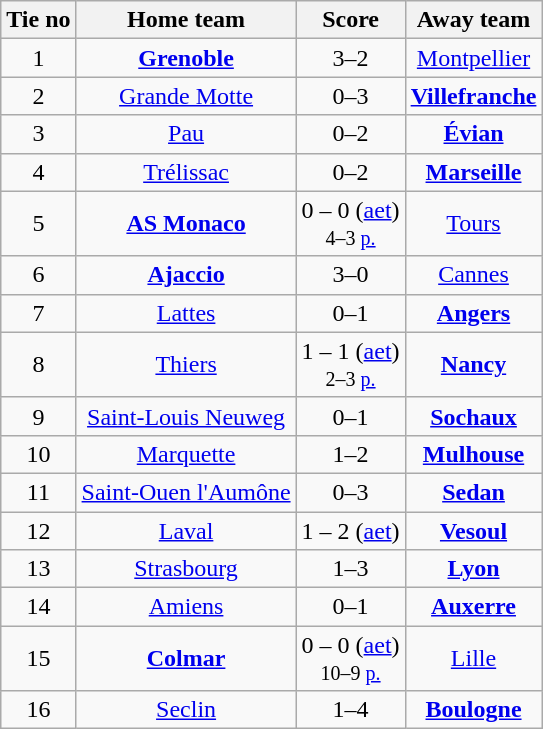<table class="wikitable" style="text-align:center">
<tr>
<th>Tie no</th>
<th>Home team</th>
<th>Score</th>
<th>Away team</th>
</tr>
<tr>
<td>1</td>
<td><strong><a href='#'>Grenoble</a></strong></td>
<td>3–2</td>
<td><a href='#'>Montpellier</a></td>
</tr>
<tr>
<td>2</td>
<td><a href='#'>Grande Motte</a></td>
<td>0–3</td>
<td><strong><a href='#'>Villefranche</a></strong></td>
</tr>
<tr>
<td>3</td>
<td><a href='#'>Pau</a></td>
<td>0–2</td>
<td><strong><a href='#'>Évian</a></strong></td>
</tr>
<tr>
<td>4</td>
<td><a href='#'>Trélissac</a></td>
<td>0–2</td>
<td><strong><a href='#'>Marseille</a></strong></td>
</tr>
<tr>
<td>5</td>
<td><strong><a href='#'>AS Monaco</a></strong></td>
<td>0 – 0 (<a href='#'>aet</a>)<br><small>4–3 <a href='#'>p.</a></small></td>
<td><a href='#'>Tours</a></td>
</tr>
<tr>
<td>6</td>
<td><strong><a href='#'>Ajaccio</a></strong></td>
<td>3–0</td>
<td><a href='#'>Cannes</a></td>
</tr>
<tr>
<td>7</td>
<td><a href='#'>Lattes</a></td>
<td>0–1</td>
<td><strong><a href='#'>Angers</a></strong></td>
</tr>
<tr>
<td>8</td>
<td><a href='#'>Thiers</a></td>
<td>1 – 1 (<a href='#'>aet</a>)<br><small>2–3 <a href='#'>p.</a></small></td>
<td><strong><a href='#'>Nancy</a></strong></td>
</tr>
<tr>
<td>9</td>
<td><a href='#'>Saint-Louis Neuweg</a></td>
<td>0–1</td>
<td><strong><a href='#'>Sochaux</a></strong></td>
</tr>
<tr>
<td>10</td>
<td><a href='#'>Marquette</a></td>
<td>1–2</td>
<td><strong><a href='#'>Mulhouse</a></strong></td>
</tr>
<tr>
<td>11</td>
<td><a href='#'>Saint-Ouen l'Aumône</a></td>
<td>0–3</td>
<td><strong><a href='#'>Sedan</a></strong></td>
</tr>
<tr>
<td>12</td>
<td><a href='#'>Laval</a></td>
<td>1 – 2 (<a href='#'>aet</a>)</td>
<td><strong><a href='#'>Vesoul</a></strong></td>
</tr>
<tr>
<td>13</td>
<td><a href='#'>Strasbourg</a></td>
<td>1–3</td>
<td><strong><a href='#'>Lyon</a></strong></td>
</tr>
<tr>
<td>14</td>
<td><a href='#'>Amiens</a></td>
<td>0–1</td>
<td><strong><a href='#'>Auxerre</a></strong></td>
</tr>
<tr>
<td>15</td>
<td><strong><a href='#'>Colmar</a></strong></td>
<td>0 – 0 (<a href='#'>aet</a>)<br><small>10–9 <a href='#'>p.</a></small></td>
<td><a href='#'>Lille</a></td>
</tr>
<tr>
<td>16</td>
<td><a href='#'>Seclin</a></td>
<td>1–4</td>
<td><strong><a href='#'>Boulogne</a></strong></td>
</tr>
</table>
